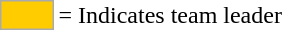<table>
<tr>
<td style="background:#fc0; border:1px solid #aaa; width:2em;"></td>
<td>= Indicates team leader</td>
</tr>
</table>
